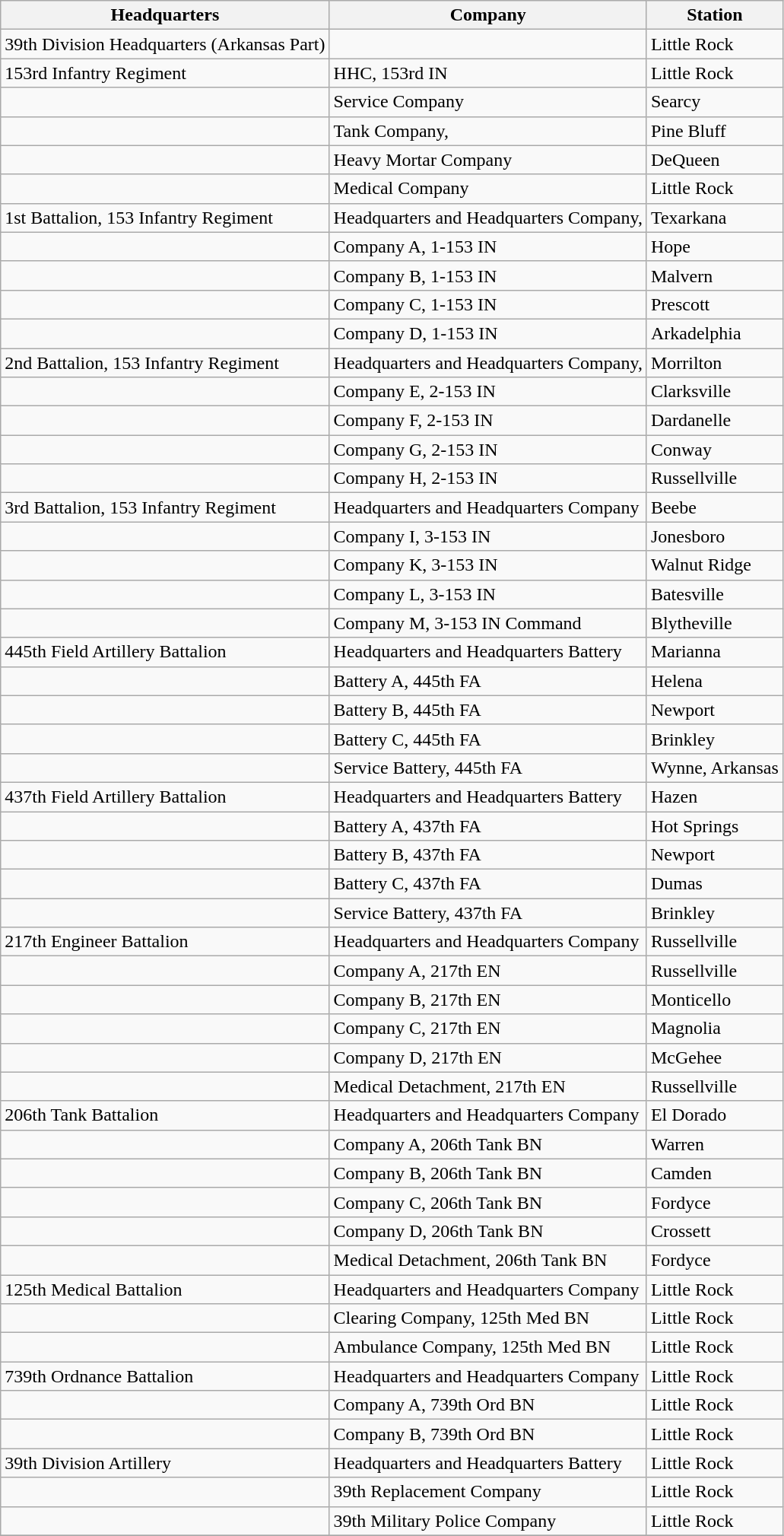<table class="wikitable">
<tr>
<th>Headquarters</th>
<th>Company</th>
<th>Station</th>
</tr>
<tr>
<td>39th Division Headquarters (Arkansas Part)</td>
<td></td>
<td>Little Rock</td>
</tr>
<tr>
<td>153rd Infantry Regiment</td>
<td>HHC, 153rd IN</td>
<td>Little Rock</td>
</tr>
<tr>
<td></td>
<td>Service Company</td>
<td>Searcy</td>
</tr>
<tr>
<td></td>
<td>Tank Company,</td>
<td>Pine Bluff</td>
</tr>
<tr>
<td></td>
<td>Heavy Mortar Company</td>
<td>DeQueen</td>
</tr>
<tr>
<td></td>
<td>Medical Company</td>
<td>Little Rock</td>
</tr>
<tr>
<td>1st Battalion, 153 Infantry Regiment</td>
<td>Headquarters and Headquarters Company,</td>
<td>Texarkana</td>
</tr>
<tr>
<td></td>
<td>Company A, 1-153 IN</td>
<td>Hope</td>
</tr>
<tr>
<td></td>
<td>Company B, 1-153 IN</td>
<td>Malvern</td>
</tr>
<tr>
<td></td>
<td>Company C, 1-153 IN</td>
<td>Prescott</td>
</tr>
<tr>
<td></td>
<td>Company D, 1-153 IN</td>
<td>Arkadelphia</td>
</tr>
<tr>
<td>2nd Battalion, 153 Infantry Regiment</td>
<td>Headquarters and Headquarters Company,</td>
<td>Morrilton</td>
</tr>
<tr>
<td></td>
<td>Company E, 2-153 IN</td>
<td>Clarksville</td>
</tr>
<tr>
<td></td>
<td>Company F, 2-153 IN</td>
<td>Dardanelle</td>
</tr>
<tr>
<td></td>
<td>Company G, 2-153 IN</td>
<td>Conway</td>
</tr>
<tr>
<td></td>
<td>Company H, 2-153 IN</td>
<td>Russellville</td>
</tr>
<tr>
<td>3rd Battalion, 153 Infantry Regiment</td>
<td>Headquarters and Headquarters Company</td>
<td>Beebe</td>
</tr>
<tr>
<td></td>
<td>Company I, 3-153 IN</td>
<td>Jonesboro</td>
</tr>
<tr>
<td></td>
<td>Company K, 3-153 IN</td>
<td>Walnut Ridge</td>
</tr>
<tr>
<td></td>
<td>Company L, 3-153 IN</td>
<td>Batesville</td>
</tr>
<tr>
<td></td>
<td>Company M, 3-153 IN Command</td>
<td>Blytheville</td>
</tr>
<tr>
<td>445th Field Artillery Battalion</td>
<td>Headquarters and Headquarters Battery</td>
<td>Marianna</td>
</tr>
<tr>
<td></td>
<td>Battery A, 445th FA</td>
<td>Helena</td>
</tr>
<tr>
<td></td>
<td>Battery B, 445th FA</td>
<td>Newport</td>
</tr>
<tr>
<td></td>
<td>Battery C, 445th FA</td>
<td>Brinkley</td>
</tr>
<tr>
<td></td>
<td>Service Battery, 445th FA</td>
<td>Wynne, Arkansas</td>
</tr>
<tr>
<td>437th Field Artillery Battalion</td>
<td>Headquarters and Headquarters Battery</td>
<td>Hazen</td>
</tr>
<tr>
<td></td>
<td>Battery A, 437th FA</td>
<td>Hot Springs</td>
</tr>
<tr>
<td></td>
<td>Battery B, 437th FA</td>
<td>Newport</td>
</tr>
<tr>
<td></td>
<td>Battery C, 437th FA</td>
<td>Dumas</td>
</tr>
<tr>
<td></td>
<td>Service Battery, 437th FA</td>
<td>Brinkley</td>
</tr>
<tr>
<td>217th Engineer Battalion</td>
<td>Headquarters and Headquarters Company</td>
<td>Russellville</td>
</tr>
<tr>
<td></td>
<td>Company A, 217th EN</td>
<td>Russellville</td>
</tr>
<tr>
<td></td>
<td>Company B, 217th EN</td>
<td>Monticello</td>
</tr>
<tr>
<td></td>
<td>Company C, 217th EN</td>
<td>Magnolia</td>
</tr>
<tr>
<td></td>
<td>Company D, 217th EN</td>
<td>McGehee</td>
</tr>
<tr>
<td></td>
<td>Medical Detachment, 217th EN</td>
<td>Russellville</td>
</tr>
<tr>
<td>206th Tank Battalion</td>
<td>Headquarters and Headquarters Company</td>
<td>El Dorado</td>
</tr>
<tr>
<td></td>
<td>Company A, 206th Tank BN</td>
<td>Warren</td>
</tr>
<tr>
<td></td>
<td>Company B, 206th Tank BN</td>
<td>Camden</td>
</tr>
<tr>
<td></td>
<td>Company C, 206th Tank BN</td>
<td>Fordyce</td>
</tr>
<tr>
<td></td>
<td>Company D, 206th Tank BN</td>
<td>Crossett</td>
</tr>
<tr>
<td></td>
<td>Medical Detachment, 206th Tank BN</td>
<td>Fordyce</td>
</tr>
<tr>
<td>125th Medical Battalion</td>
<td>Headquarters and Headquarters Company</td>
<td>Little Rock</td>
</tr>
<tr>
<td></td>
<td>Clearing Company, 125th Med BN</td>
<td>Little Rock</td>
</tr>
<tr>
<td></td>
<td>Ambulance Company, 125th Med BN</td>
<td>Little Rock</td>
</tr>
<tr>
<td>739th Ordnance Battalion</td>
<td>Headquarters and Headquarters Company</td>
<td>Little Rock</td>
</tr>
<tr>
<td></td>
<td>Company A, 739th Ord BN</td>
<td>Little Rock</td>
</tr>
<tr>
<td></td>
<td>Company B, 739th Ord BN</td>
<td>Little Rock</td>
</tr>
<tr>
<td>39th Division Artillery</td>
<td>Headquarters and Headquarters Battery</td>
<td>Little Rock</td>
</tr>
<tr>
<td></td>
<td>39th Replacement Company</td>
<td>Little Rock</td>
</tr>
<tr>
<td></td>
<td>39th Military Police Company</td>
<td>Little Rock</td>
</tr>
<tr>
</tr>
</table>
